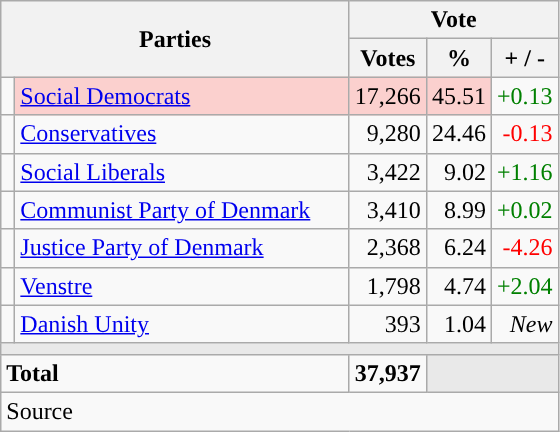<table class="wikitable" style="text-align:right;">
<tr>
<th style="text-align:centre;" rowspan="2" colspan="2" width="225">Parties</th>
<th colspan="3">Vote</th>
</tr>
<tr>
<th width="15">Votes</th>
<th width="15">%</th>
<th width="15">+ / -</th>
</tr>
<tr>
<td width="2" style="color:inherit;background:"></td>
<td bgcolor=#fbd0ce  align="left"><a href='#'>Social Democrats</a></td>
<td bgcolor=#fbd0ce>17,266</td>
<td bgcolor=#fbd0ce>45.51</td>
<td style=color:green;>+0.13</td>
</tr>
<tr>
<td width="2" style="color:inherit;background:"></td>
<td align="left"><a href='#'>Conservatives</a></td>
<td>9,280</td>
<td>24.46</td>
<td style=color:red;>-0.13</td>
</tr>
<tr>
<td width="2" style="color:inherit;background:"></td>
<td align="left"><a href='#'>Social Liberals</a></td>
<td>3,422</td>
<td>9.02</td>
<td style=color:green;>+1.16</td>
</tr>
<tr>
<td width="2" style="color:inherit;background:"></td>
<td align="left"><a href='#'>Communist Party of Denmark</a></td>
<td>3,410</td>
<td>8.99</td>
<td style=color:green;>+0.02</td>
</tr>
<tr>
<td width="2" style="color:inherit;background:"></td>
<td align="left"><a href='#'>Justice Party of Denmark</a></td>
<td>2,368</td>
<td>6.24</td>
<td style=color:red;>-4.26</td>
</tr>
<tr>
<td width="2" style="color:inherit;background:"></td>
<td align="left"><a href='#'>Venstre</a></td>
<td>1,798</td>
<td>4.74</td>
<td style=color:green;>+2.04</td>
</tr>
<tr>
<td width="2" style="color:inherit;background:"></td>
<td align="left"><a href='#'>Danish Unity</a></td>
<td>393</td>
<td>1.04</td>
<td><em>New</em></td>
</tr>
<tr>
<td colspan="7" bgcolor="#E9E9E9"></td>
</tr>
<tr>
<td align="left" colspan="2"><strong>Total</strong></td>
<td><strong>37,937</strong></td>
<td bgcolor="#E9E9E9" colspan="2"></td>
</tr>
<tr>
<td align="left" colspan="6">Source</td>
</tr>
</table>
